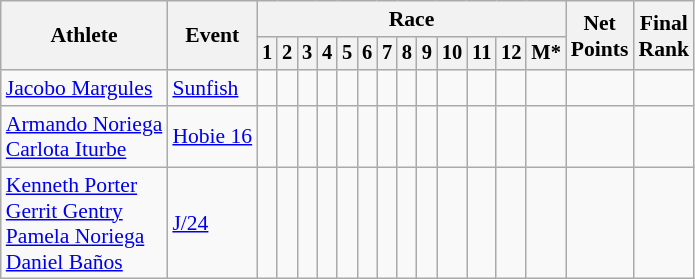<table class="wikitable" style="font-size:90%">
<tr>
<th rowspan=2>Athlete</th>
<th rowspan=2>Event</th>
<th colspan=13>Race</th>
<th rowspan=2>Net<br>Points</th>
<th rowspan=2>Final<br>Rank</th>
</tr>
<tr style="font-size:95%">
<th>1</th>
<th>2</th>
<th>3</th>
<th>4</th>
<th>5</th>
<th>6</th>
<th>7</th>
<th>8</th>
<th>9</th>
<th>10</th>
<th>11</th>
<th>12</th>
<th>M*</th>
</tr>
<tr align=center>
<td align=left><a href='#'>Jacobo Margules</a></td>
<td align=left><a href='#'>Sunfish</a></td>
<td></td>
<td></td>
<td></td>
<td></td>
<td></td>
<td></td>
<td></td>
<td></td>
<td></td>
<td></td>
<td></td>
<td></td>
<td></td>
<td></td>
<td></td>
</tr>
<tr align=center>
<td align=left><a href='#'>Armando Noriega</a><br><a href='#'>Carlota Iturbe</a></td>
<td align=left><a href='#'>Hobie 16</a></td>
<td></td>
<td></td>
<td></td>
<td></td>
<td></td>
<td></td>
<td></td>
<td></td>
<td></td>
<td></td>
<td></td>
<td></td>
<td></td>
<td></td>
<td></td>
</tr>
<tr align=center>
<td align=left><a href='#'>Kenneth Porter</a><br><a href='#'>Gerrit Gentry</a><br><a href='#'>Pamela Noriega</a><br><a href='#'>Daniel Baños</a></td>
<td align=left><a href='#'>J/24</a></td>
<td></td>
<td></td>
<td></td>
<td></td>
<td></td>
<td></td>
<td></td>
<td></td>
<td></td>
<td></td>
<td></td>
<td></td>
<td></td>
<td></td>
<td></td>
</tr>
</table>
